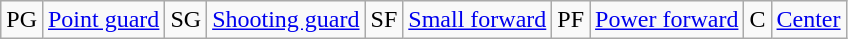<table class=wikitable>
<tr>
<td>PG</td>
<td><a href='#'>Point guard</a></td>
<td>SG</td>
<td><a href='#'>Shooting guard</a></td>
<td>SF</td>
<td><a href='#'>Small forward</a></td>
<td>PF</td>
<td><a href='#'>Power forward</a></td>
<td>C</td>
<td><a href='#'>Center</a></td>
</tr>
</table>
